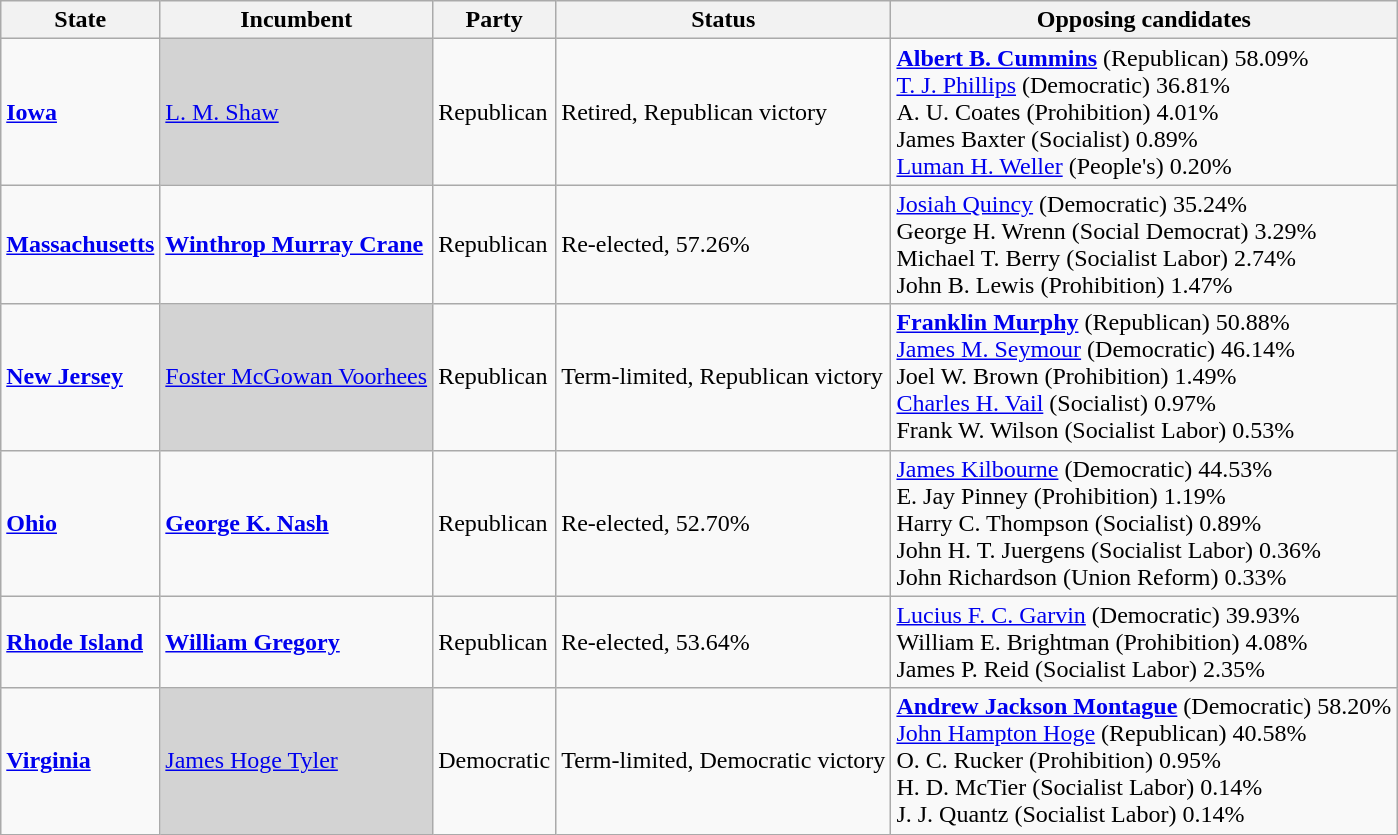<table class="wikitable">
<tr>
<th>State</th>
<th>Incumbent</th>
<th>Party</th>
<th>Status</th>
<th>Opposing candidates</th>
</tr>
<tr>
<td><strong><a href='#'>Iowa</a></strong></td>
<td bgcolor="lightgrey"><a href='#'>L. M. Shaw</a></td>
<td>Republican</td>
<td>Retired, Republican victory</td>
<td><strong><a href='#'>Albert B. Cummins</a></strong> (Republican) 58.09%<br><a href='#'>T. J. Phillips</a> (Democratic) 36.81%<br>A. U. Coates (Prohibition) 4.01%<br>James Baxter (Socialist) 0.89%<br><a href='#'>Luman H. Weller</a> (People's) 0.20%<br></td>
</tr>
<tr>
<td><strong><a href='#'>Massachusetts</a></strong></td>
<td><strong><a href='#'>Winthrop Murray Crane</a></strong></td>
<td>Republican</td>
<td>Re-elected, 57.26%</td>
<td><a href='#'>Josiah Quincy</a> (Democratic) 35.24%<br>George H. Wrenn (Social Democrat) 3.29%<br>Michael T. Berry (Socialist Labor) 2.74%<br>John B. Lewis (Prohibition) 1.47%<br></td>
</tr>
<tr>
<td><strong><a href='#'>New Jersey</a></strong></td>
<td bgcolor="lightgrey"><a href='#'>Foster McGowan Voorhees</a></td>
<td>Republican</td>
<td>Term-limited, Republican victory</td>
<td><strong><a href='#'>Franklin Murphy</a></strong> (Republican) 50.88%<br><a href='#'>James M. Seymour</a> (Democratic) 46.14%<br>Joel W. Brown (Prohibition) 1.49%<br><a href='#'>Charles H. Vail</a> (Socialist) 0.97%<br>Frank W. Wilson (Socialist Labor) 0.53%<br></td>
</tr>
<tr>
<td><strong><a href='#'>Ohio</a></strong></td>
<td><strong><a href='#'>George K. Nash</a></strong></td>
<td>Republican</td>
<td>Re-elected, 52.70%</td>
<td><a href='#'>James Kilbourne</a> (Democratic) 44.53%<br>E. Jay Pinney (Prohibition) 1.19%<br>Harry C. Thompson (Socialist) 0.89%<br>John H. T. Juergens (Socialist Labor) 0.36%<br>John Richardson (Union Reform) 0.33%<br></td>
</tr>
<tr>
<td><strong><a href='#'>Rhode Island</a></strong></td>
<td><strong><a href='#'>William Gregory</a></strong></td>
<td>Republican</td>
<td>Re-elected, 53.64%</td>
<td><a href='#'>Lucius F. C. Garvin</a> (Democratic) 39.93%<br>William E. Brightman (Prohibition) 4.08%<br>James P. Reid (Socialist Labor) 2.35%<br></td>
</tr>
<tr>
<td><strong><a href='#'>Virginia</a></strong></td>
<td bgcolor="lightgrey"><a href='#'>James Hoge Tyler</a></td>
<td>Democratic</td>
<td>Term-limited, Democratic victory</td>
<td><strong><a href='#'>Andrew Jackson Montague</a></strong> (Democratic) 58.20%<br><a href='#'>John Hampton Hoge</a> (Republican) 40.58%<br>O. C. Rucker (Prohibition) 0.95%<br>H. D. McTier (Socialist Labor) 0.14%<br>J. J. Quantz (Socialist Labor) 0.14%<br></td>
</tr>
</table>
